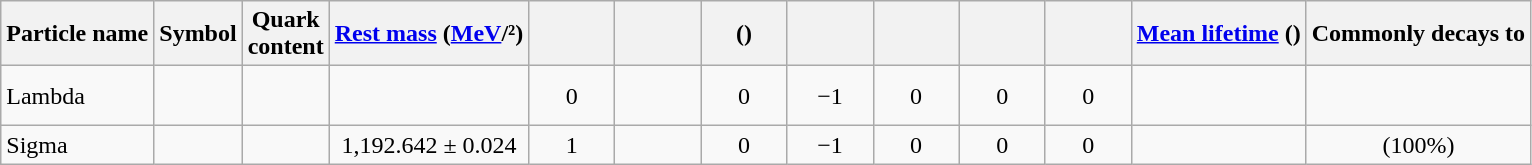<table class="wikitable sortable" style="text-align: center;">
<tr>
<th class=unsortable>Particle name</th>
<th>Symbol</th>
<th class=unsortable>Quark<br>content</th>
<th><a href='#'>Rest mass</a> (<a href='#'>MeV</a>/<a href='#'></a>²)</th>
<th width="50"><a href='#'></a></th>
<th width="50"><a href='#'></a><sup><a href='#'></a></sup></th>
<th width="50"><a href='#'></a> (<a href='#'></a>)</th>
<th width="50"><a href='#'></a></th>
<th width="50"><a href='#'></a></th>
<th width="50"><a href='#'></a></th>
<th width="50"><a href='#'></a></th>
<th><a href='#'>Mean lifetime</a> (<a href='#'></a>)</th>
<th class=unsortable>Commonly decays to</th>
</tr>
<tr style="height:40px">
<td align="left">Lambda</td>
<td></td>
<td></td>
<td></td>
<td>0</td>
<td></td>
<td>0</td>
<td>−1</td>
<td>0</td>
<td>0</td>
<td>0</td>
<td></td>
<td><br></td>
</tr>
<tr>
<td align="left">Sigma</td>
<td></td>
<td></td>
<td>1,192.642 ± 0.024</td>
<td>1</td>
<td></td>
<td>0</td>
<td>−1</td>
<td>0</td>
<td>0</td>
<td>0</td>
<td></td>
<td> (100%)</td>
</tr>
</table>
